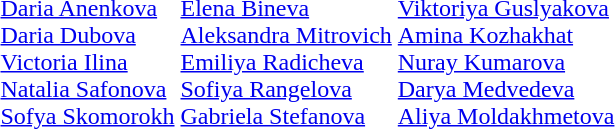<table>
<tr>
<td><br><a href='#'>Daria Anenkova</a><br><a href='#'>Daria Dubova</a><br><a href='#'>Victoria Ilina</a><br><a href='#'>Natalia Safonova</a><br><a href='#'>Sofya Skomorokh</a></td>
<td><br><a href='#'>Elena Bineva</a><br><a href='#'>Aleksandra Mitrovich</a><br><a href='#'>Emiliya Radicheva</a><br><a href='#'>Sofiya Rangelova</a><br><a href='#'>Gabriela Stefanova</a></td>
<td><br><a href='#'>Viktoriya Guslyakova</a><br><a href='#'>Amina Kozhakhat</a><br><a href='#'>Nuray Kumarova</a><br><a href='#'>Darya Medvedeva</a><br><a href='#'>Aliya Moldakhmetova</a></td>
</tr>
</table>
